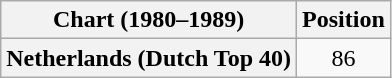<table class="wikitable plainrowheaders">
<tr>
<th>Chart (1980–1989)</th>
<th>Position</th>
</tr>
<tr>
<th scope="row">Netherlands (Dutch Top 40)</th>
<td style="text-align:center;">86</td>
</tr>
</table>
